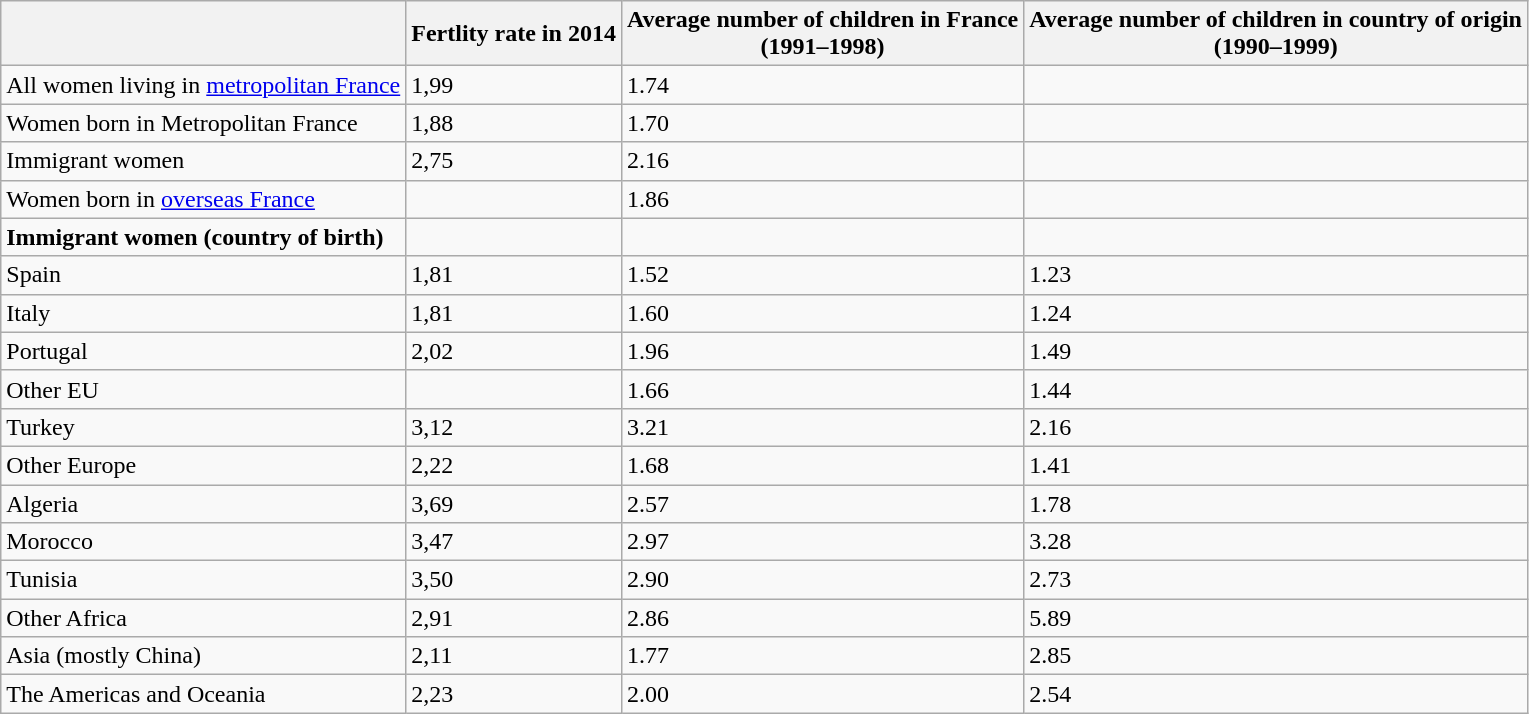<table class="wikitable mw-collapsible mw-collapsed">
<tr>
<th></th>
<th>Fertlity rate in 2014</th>
<th>Average number of children in France<br>(1991–1998)</th>
<th>Average number of children in country of origin<br>(1990–1999)</th>
</tr>
<tr>
<td>All women living in <a href='#'>metropolitan France</a></td>
<td>1,99</td>
<td>1.74</td>
<td></td>
</tr>
<tr>
<td>Women born in Metropolitan France</td>
<td>1,88</td>
<td>1.70</td>
<td></td>
</tr>
<tr>
<td>Immigrant women</td>
<td>2,75</td>
<td>2.16</td>
<td></td>
</tr>
<tr>
<td>Women born in <a href='#'>overseas France</a></td>
<td></td>
<td>1.86</td>
<td></td>
</tr>
<tr>
<td><strong>Immigrant women (country of birth)</strong></td>
<td></td>
<td></td>
</tr>
<tr>
<td>Spain</td>
<td>1,81</td>
<td>1.52</td>
<td>1.23</td>
</tr>
<tr>
<td>Italy</td>
<td>1,81</td>
<td>1.60</td>
<td>1.24</td>
</tr>
<tr>
<td>Portugal</td>
<td>2,02</td>
<td>1.96</td>
<td>1.49</td>
</tr>
<tr>
<td>Other EU</td>
<td></td>
<td>1.66</td>
<td>1.44</td>
</tr>
<tr>
<td>Turkey</td>
<td>3,12</td>
<td>3.21</td>
<td>2.16</td>
</tr>
<tr>
<td>Other Europe</td>
<td>2,22</td>
<td>1.68</td>
<td>1.41</td>
</tr>
<tr>
<td>Algeria</td>
<td>3,69</td>
<td>2.57</td>
<td>1.78</td>
</tr>
<tr>
<td>Morocco</td>
<td>3,47</td>
<td>2.97</td>
<td>3.28</td>
</tr>
<tr>
<td>Tunisia</td>
<td>3,50</td>
<td>2.90</td>
<td>2.73</td>
</tr>
<tr>
<td>Other Africa</td>
<td>2,91</td>
<td>2.86</td>
<td>5.89</td>
</tr>
<tr>
<td>Asia (mostly China)</td>
<td>2,11</td>
<td>1.77</td>
<td>2.85</td>
</tr>
<tr>
<td>The Americas and Oceania</td>
<td>2,23</td>
<td>2.00</td>
<td>2.54</td>
</tr>
</table>
